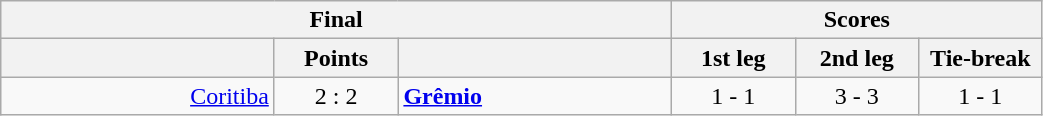<table class="wikitable" style="text-align:center;">
<tr>
<th colspan=3>Final</th>
<th colspan=3>Scores</th>
</tr>
<tr>
<th width="175"></th>
<th width="75">Points</th>
<th width="175"></th>
<th width="75">1st leg</th>
<th width="75">2nd leg</th>
<th width="75">Tie-break</th>
</tr>
<tr>
<td align=right><a href='#'>Coritiba</a></td>
<td>2 : 2</td>
<td align=left><strong><a href='#'>Grêmio</a></strong></td>
<td>1 - 1</td>
<td>3 - 3</td>
<td>1 - 1</td>
</tr>
</table>
